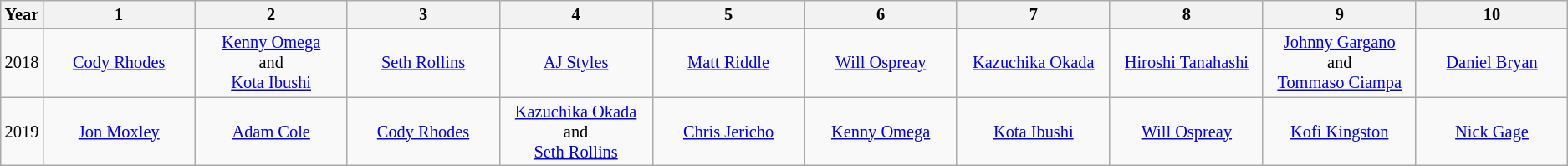<table class="wikitable" style="font-size:85%; text-align: center">
<tr>
<th>Year</th>
<th width="10%">1</th>
<th width="10%">2</th>
<th width="10%">3</th>
<th width="10%">4</th>
<th width="10%">5</th>
<th width="10%">6</th>
<th width="10%">7</th>
<th width="10%">8</th>
<th width="10%">9</th>
<th width="10%">10</th>
</tr>
<tr>
<td>2018</td>
<td><a href='#'>Cody Rhodes</a></td>
<td><a href='#'>Kenny Omega</a><br>and<br><a href='#'>Kota Ibushi</a></td>
<td><a href='#'>Seth Rollins</a></td>
<td><a href='#'>AJ Styles</a></td>
<td><a href='#'>Matt Riddle</a></td>
<td><a href='#'>Will Ospreay</a></td>
<td><a href='#'>Kazuchika Okada</a></td>
<td><a href='#'>Hiroshi Tanahashi</a></td>
<td><a href='#'>Johnny Gargano</a><br>and<br><a href='#'>Tommaso Ciampa</a></td>
<td><a href='#'>Daniel Bryan</a></td>
</tr>
<tr>
<td>2019</td>
<td><a href='#'>Jon Moxley</a></td>
<td><a href='#'>Adam Cole</a></td>
<td><a href='#'>Cody Rhodes</a></td>
<td><a href='#'>Kazuchika Okada</a><br>and<br><a href='#'>Seth Rollins</a></td>
<td><a href='#'>Chris Jericho</a></td>
<td><a href='#'>Kenny Omega</a></td>
<td><a href='#'>Kota Ibushi</a></td>
<td><a href='#'>Will Ospreay</a></td>
<td><a href='#'>Kofi Kingston</a></td>
<td><a href='#'>Nick Gage</a></td>
</tr>
</table>
